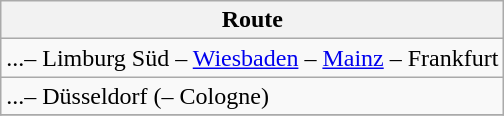<table class="wikitable">
<tr class="hintergrundfarbe5">
<th>Route</th>
</tr>
<tr>
<td>...– Limburg Süd – <a href='#'>Wiesbaden</a> – <a href='#'>Mainz</a> –  Frankfurt</td>
</tr>
<tr>
<td>...– Düsseldorf (– Cologne)</td>
</tr>
<tr>
</tr>
</table>
